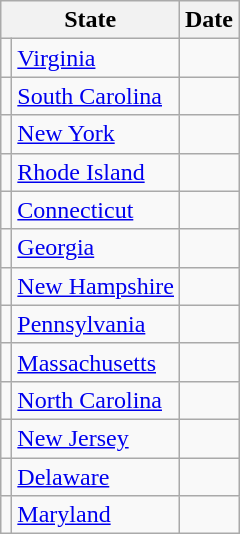<table class="sortable wikitable" style="align:left">
<tr>
<th colspan=2>State</th>
<th>Date</th>
</tr>
<tr>
<td></td>
<td> <a href='#'>Virginia</a></td>
<td></td>
</tr>
<tr>
<td></td>
<td> <a href='#'>South Carolina</a></td>
<td></td>
</tr>
<tr>
<td></td>
<td> <a href='#'>New York</a></td>
<td></td>
</tr>
<tr>
<td></td>
<td> <a href='#'>Rhode Island</a></td>
<td></td>
</tr>
<tr>
<td></td>
<td> <a href='#'>Connecticut</a></td>
<td></td>
</tr>
<tr>
<td></td>
<td> <a href='#'>Georgia</a></td>
<td></td>
</tr>
<tr>
<td></td>
<td> <a href='#'>New Hampshire</a></td>
<td></td>
</tr>
<tr>
<td></td>
<td> <a href='#'>Pennsylvania</a></td>
<td></td>
</tr>
<tr>
<td></td>
<td> <a href='#'>Massachusetts</a></td>
<td></td>
</tr>
<tr>
<td></td>
<td> <a href='#'>North Carolina</a></td>
<td></td>
</tr>
<tr>
<td></td>
<td> <a href='#'>New Jersey</a></td>
<td></td>
</tr>
<tr>
<td></td>
<td> <a href='#'>Delaware</a></td>
<td></td>
</tr>
<tr>
<td></td>
<td> <a href='#'>Maryland</a></td>
<td></td>
</tr>
</table>
